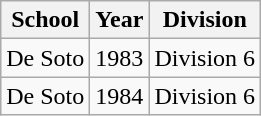<table class="wikitable">
<tr>
<th>School</th>
<th>Year</th>
<th>Division</th>
</tr>
<tr>
<td>De Soto</td>
<td>1983</td>
<td>Division 6</td>
</tr>
<tr>
<td>De Soto</td>
<td>1984</td>
<td>Division 6</td>
</tr>
</table>
